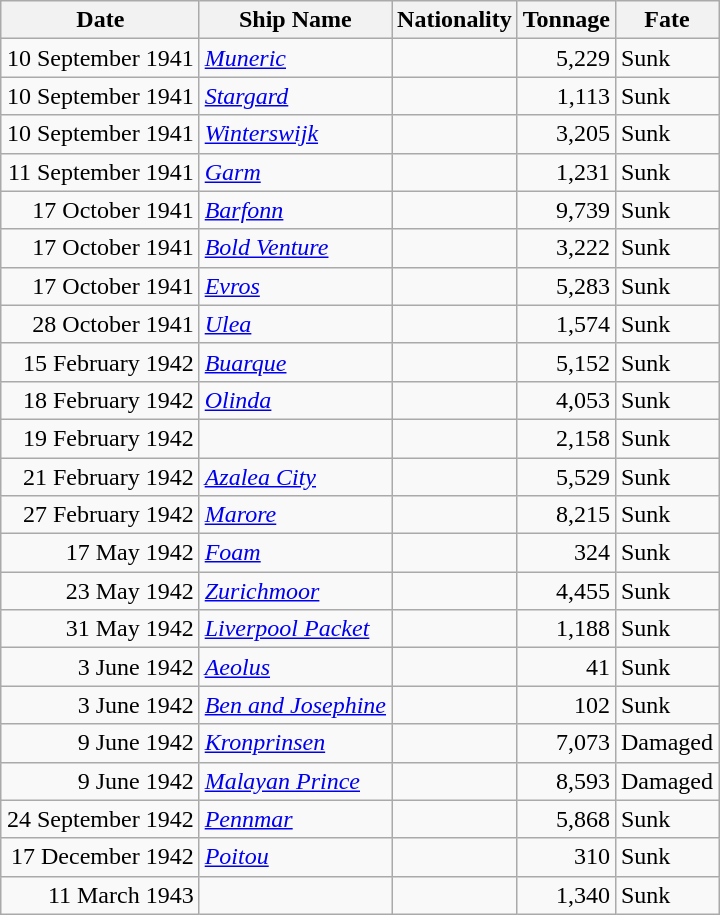<table class="wikitable sortable" style="margin: 1em auto 1em auto;">
<tr>
<th>Date</th>
<th>Ship Name</th>
<th>Nationality</th>
<th>Tonnage</th>
<th>Fate</th>
</tr>
<tr>
<td align="right">10 September 1941</td>
<td align="left"><a href='#'><em>Muneric</em></a></td>
<td align="left"></td>
<td align="right">5,229</td>
<td align="left">Sunk</td>
</tr>
<tr>
<td align="right">10 September 1941</td>
<td align="left"><a href='#'><em>Stargard</em></a></td>
<td align="left"></td>
<td align="right">1,113</td>
<td align="left">Sunk</td>
</tr>
<tr>
<td align="right">10 September 1941</td>
<td align="left"><a href='#'><em>Winterswijk</em></a></td>
<td align="left"></td>
<td align="right">3,205</td>
<td align="left">Sunk</td>
</tr>
<tr>
<td align="right">11 September 1941</td>
<td align="left"><a href='#'><em>Garm</em></a></td>
<td align="left"></td>
<td align="right">1,231</td>
<td align="left">Sunk</td>
</tr>
<tr>
<td align="right">17 October 1941</td>
<td align="left"><a href='#'><em>Barfonn</em></a></td>
<td align="left"></td>
<td align="right">9,739</td>
<td align="left">Sunk</td>
</tr>
<tr>
<td align="right">17 October 1941</td>
<td align="left"><a href='#'><em>Bold Venture</em></a></td>
<td align="left"></td>
<td align="right">3,222</td>
<td align="left">Sunk</td>
</tr>
<tr>
<td align="right">17 October 1941</td>
<td align="left"><a href='#'><em>Evros</em></a></td>
<td align="left"></td>
<td align="right">5,283</td>
<td align="left">Sunk</td>
</tr>
<tr>
<td align="right">28 October 1941</td>
<td align="left"><a href='#'><em>Ulea</em></a></td>
<td align="left"></td>
<td align="right">1,574</td>
<td align="left">Sunk</td>
</tr>
<tr>
<td align="right">15 February 1942</td>
<td align="left"><a href='#'><em>Buarque</em></a></td>
<td align="left"></td>
<td align="right">5,152</td>
<td align="left">Sunk</td>
</tr>
<tr>
<td align="right">18 February 1942</td>
<td align="left"><a href='#'><em>Olinda</em></a></td>
<td align="left"></td>
<td align="right">4,053</td>
<td align="left">Sunk</td>
</tr>
<tr>
<td align="right">19 February 1942</td>
<td align="left"></td>
<td align="left"></td>
<td align="right">2,158</td>
<td align="left">Sunk</td>
</tr>
<tr>
<td align="right">21 February 1942</td>
<td align="left"><a href='#'><em>Azalea City</em></a></td>
<td align="left"></td>
<td align="right">5,529</td>
<td align="left">Sunk</td>
</tr>
<tr>
<td align="right">27 February 1942</td>
<td align="left"><a href='#'><em>Marore</em></a></td>
<td align="left"></td>
<td align="right">8,215</td>
<td align="left">Sunk</td>
</tr>
<tr>
<td align="right">17 May 1942</td>
<td align="left"><a href='#'><em>Foam</em></a></td>
<td align="left"></td>
<td align="right">324</td>
<td align="left">Sunk</td>
</tr>
<tr>
<td align="right">23 May 1942</td>
<td align="left"><a href='#'><em>Zurichmoor</em></a></td>
<td align="left"></td>
<td align="right">4,455</td>
<td align="left">Sunk</td>
</tr>
<tr>
<td align="right">31 May 1942</td>
<td align="left"><a href='#'><em>Liverpool Packet</em></a></td>
<td align="left"></td>
<td align="right">1,188</td>
<td align="left">Sunk</td>
</tr>
<tr>
<td align="right">3 June 1942</td>
<td align="left"><a href='#'><em>Aeolus</em></a></td>
<td align="left"></td>
<td align="right">41</td>
<td align="left">Sunk</td>
</tr>
<tr>
<td align="right">3 June 1942</td>
<td align="left"><a href='#'><em>Ben and Josephine</em></a></td>
<td align="left"></td>
<td align="right">102</td>
<td align="left">Sunk</td>
</tr>
<tr>
<td align="right">9 June 1942</td>
<td align="left"><a href='#'><em>Kronprinsen</em></a></td>
<td align="left"></td>
<td align="right">7,073</td>
<td align="left">Damaged</td>
</tr>
<tr>
<td align="right">9 June 1942</td>
<td align="left"><a href='#'><em>Malayan Prince</em></a></td>
<td align="left"></td>
<td align="right">8,593</td>
<td align="left">Damaged</td>
</tr>
<tr>
<td align="right">24 September 1942</td>
<td align="left"><a href='#'><em>Pennmar</em></a></td>
<td align="left"></td>
<td align="right">5,868</td>
<td align="left">Sunk</td>
</tr>
<tr>
<td align="right">17 December 1942</td>
<td align="left"><a href='#'><em>Poitou</em></a></td>
<td align="left"></td>
<td align="right">310</td>
<td align="left">Sunk</td>
</tr>
<tr>
<td align="right">11 March 1943</td>
<td align="left"></td>
<td align="left"></td>
<td align="right">1,340</td>
<td align="left">Sunk</td>
</tr>
</table>
